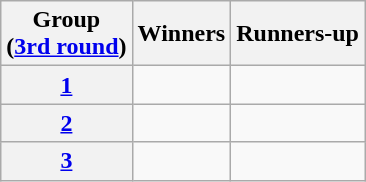<table class="wikitable">
<tr>
<th>Group<br>(<a href='#'>3rd round</a>)</th>
<th>Winners</th>
<th>Runners-up</th>
</tr>
<tr>
<th><a href='#'>1</a></th>
<td></td>
<td></td>
</tr>
<tr>
<th><a href='#'>2</a></th>
<td></td>
<td></td>
</tr>
<tr>
<th><a href='#'>3</a></th>
<td></td>
<td></td>
</tr>
</table>
